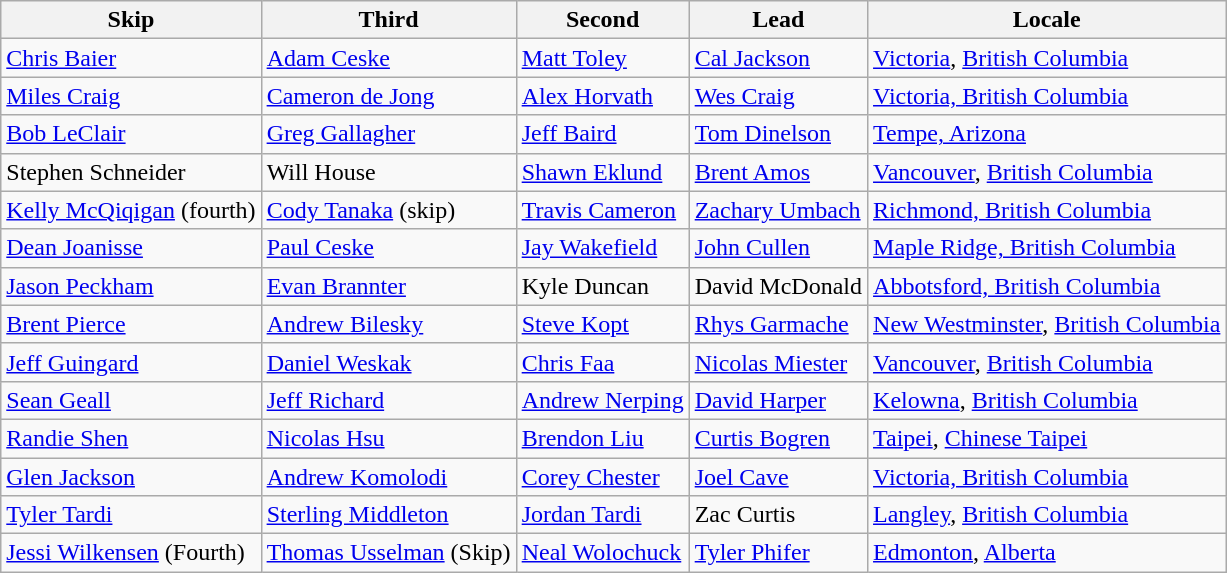<table class=wikitable>
<tr>
<th>Skip</th>
<th>Third</th>
<th>Second</th>
<th>Lead</th>
<th>Locale</th>
</tr>
<tr>
<td><a href='#'>Chris Baier</a></td>
<td><a href='#'>Adam Ceske</a></td>
<td><a href='#'>Matt Toley</a></td>
<td><a href='#'>Cal Jackson</a></td>
<td> <a href='#'>Victoria</a>, <a href='#'>British Columbia</a></td>
</tr>
<tr>
<td><a href='#'>Miles Craig</a></td>
<td><a href='#'>Cameron de Jong</a></td>
<td><a href='#'>Alex Horvath</a></td>
<td><a href='#'>Wes Craig</a></td>
<td> <a href='#'>Victoria, British Columbia</a></td>
</tr>
<tr>
<td><a href='#'>Bob LeClair</a></td>
<td><a href='#'>Greg Gallagher</a></td>
<td><a href='#'>Jeff Baird</a></td>
<td><a href='#'>Tom Dinelson</a></td>
<td> <a href='#'>Tempe, Arizona</a></td>
</tr>
<tr>
<td>Stephen Schneider</td>
<td>Will House</td>
<td><a href='#'>Shawn Eklund</a></td>
<td><a href='#'>Brent Amos</a></td>
<td> <a href='#'>Vancouver</a>, <a href='#'>British Columbia</a></td>
</tr>
<tr>
<td><a href='#'>Kelly McQiqigan</a> (fourth)</td>
<td><a href='#'>Cody Tanaka</a> (skip)</td>
<td><a href='#'>Travis Cameron</a></td>
<td><a href='#'>Zachary Umbach</a></td>
<td> <a href='#'>Richmond, British Columbia</a></td>
</tr>
<tr>
<td><a href='#'>Dean Joanisse</a></td>
<td><a href='#'>Paul Ceske</a></td>
<td><a href='#'>Jay Wakefield</a></td>
<td><a href='#'>John Cullen</a></td>
<td> <a href='#'>Maple Ridge, British Columbia</a></td>
</tr>
<tr>
<td><a href='#'>Jason Peckham</a></td>
<td><a href='#'>Evan Brannter</a></td>
<td>Kyle Duncan</td>
<td>David McDonald</td>
<td> <a href='#'>Abbotsford, British Columbia</a></td>
</tr>
<tr>
<td><a href='#'>Brent Pierce</a></td>
<td><a href='#'>Andrew Bilesky</a></td>
<td><a href='#'>Steve Kopt</a></td>
<td><a href='#'>Rhys Garmache</a></td>
<td> <a href='#'>New Westminster</a>, <a href='#'>British Columbia</a></td>
</tr>
<tr>
<td><a href='#'>Jeff Guingard</a></td>
<td><a href='#'>Daniel Weskak</a></td>
<td><a href='#'>Chris Faa</a></td>
<td><a href='#'>Nicolas Miester</a></td>
<td> <a href='#'>Vancouver</a>, <a href='#'>British Columbia</a></td>
</tr>
<tr>
<td><a href='#'>Sean Geall</a></td>
<td><a href='#'>Jeff Richard</a></td>
<td><a href='#'>Andrew Nerping</a></td>
<td><a href='#'>David Harper</a></td>
<td> <a href='#'>Kelowna</a>, <a href='#'>British Columbia</a></td>
</tr>
<tr>
<td><a href='#'>Randie Shen</a></td>
<td><a href='#'>Nicolas Hsu</a></td>
<td><a href='#'>Brendon Liu</a></td>
<td><a href='#'>Curtis Bogren</a></td>
<td> <a href='#'>Taipei</a>, <a href='#'>Chinese Taipei</a></td>
</tr>
<tr>
<td><a href='#'>Glen Jackson</a></td>
<td><a href='#'>Andrew Komolodi</a></td>
<td><a href='#'>Corey Chester</a></td>
<td><a href='#'>Joel Cave</a></td>
<td> <a href='#'>Victoria, British Columbia</a></td>
</tr>
<tr>
<td><a href='#'>Tyler Tardi</a></td>
<td><a href='#'>Sterling Middleton</a></td>
<td><a href='#'>Jordan Tardi</a></td>
<td>Zac Curtis</td>
<td> <a href='#'>Langley</a>, <a href='#'>British Columbia</a></td>
</tr>
<tr>
<td><a href='#'>Jessi Wilkensen</a> (Fourth)</td>
<td><a href='#'>Thomas Usselman</a> (Skip)</td>
<td><a href='#'>Neal Wolochuck</a></td>
<td><a href='#'>Tyler Phifer</a></td>
<td> <a href='#'>Edmonton</a>, <a href='#'>Alberta</a></td>
</tr>
</table>
